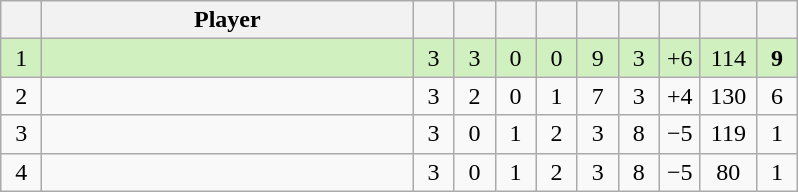<table class="wikitable" style="text-align:center; margin: 1em auto 1em auto, align:left">
<tr>
<th width=20></th>
<th width=240>Player</th>
<th width=20></th>
<th width=20></th>
<th width=20></th>
<th width=20></th>
<th width=20></th>
<th width=20></th>
<th width=20></th>
<th width=30></th>
<th width=20></th>
</tr>
<tr style="background:#D0F0C0;">
<td>1</td>
<td align=left></td>
<td>3</td>
<td>3</td>
<td>0</td>
<td>0</td>
<td>9</td>
<td>3</td>
<td>+6</td>
<td>114</td>
<td><strong>9</strong></td>
</tr>
<tr style=>
<td>2</td>
<td align=left></td>
<td>3</td>
<td>2</td>
<td>0</td>
<td>1</td>
<td>7</td>
<td>3</td>
<td>+4</td>
<td>130</td>
<td>6</td>
</tr>
<tr style=>
<td>3</td>
<td align=left></td>
<td>3</td>
<td>0</td>
<td>1</td>
<td>2</td>
<td>3</td>
<td>8</td>
<td>−5</td>
<td>119</td>
<td>1</td>
</tr>
<tr style=>
<td>4</td>
<td align=left></td>
<td>3</td>
<td>0</td>
<td>1</td>
<td>2</td>
<td>3</td>
<td>8</td>
<td>−5</td>
<td>80</td>
<td>1</td>
</tr>
</table>
